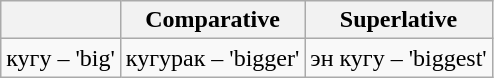<table class="wikitable">
<tr>
<th></th>
<th>Comparative</th>
<th>Superlative</th>
</tr>
<tr>
<td>кугу – 'big'</td>
<td>кугурак – 'bigger'</td>
<td>эн кугу – 'biggest'</td>
</tr>
</table>
